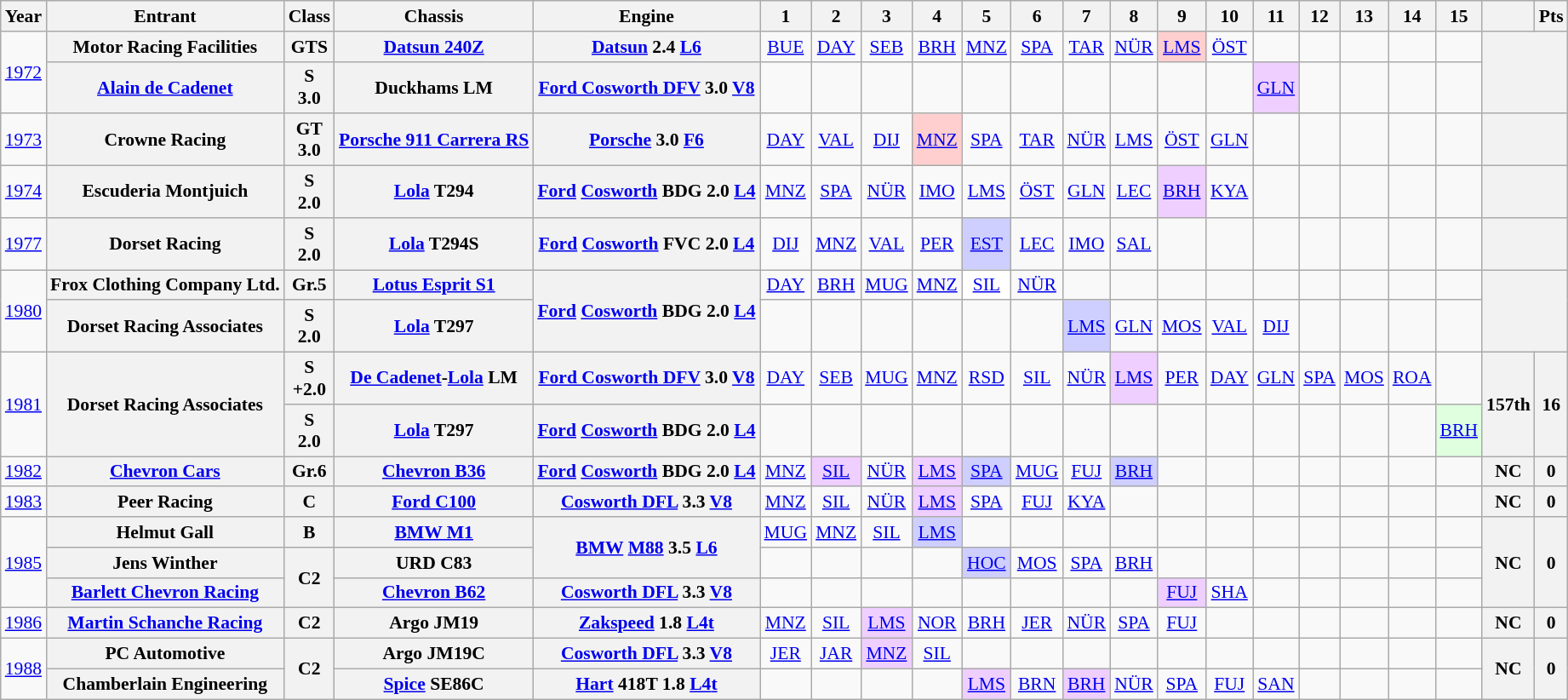<table class="wikitable" style="text-align:center; font-size:90%">
<tr>
<th>Year</th>
<th>Entrant</th>
<th>Class</th>
<th>Chassis</th>
<th>Engine</th>
<th>1</th>
<th>2</th>
<th>3</th>
<th>4</th>
<th>5</th>
<th>6</th>
<th>7</th>
<th>8</th>
<th>9</th>
<th>10</th>
<th>11</th>
<th>12</th>
<th>13</th>
<th>14</th>
<th>15</th>
<th></th>
<th>Pts</th>
</tr>
<tr>
<td rowspan=2><a href='#'>1972</a></td>
<th>Motor Racing Facilities</th>
<th>GTS</th>
<th><a href='#'>Datsun 240Z</a></th>
<th><a href='#'>Datsun</a> 2.4 <a href='#'>L6</a></th>
<td><a href='#'>BUE</a></td>
<td><a href='#'>DAY</a></td>
<td><a href='#'>SEB</a></td>
<td><a href='#'>BRH</a></td>
<td><a href='#'>MNZ</a></td>
<td><a href='#'>SPA</a></td>
<td><a href='#'>TAR</a></td>
<td><a href='#'>NÜR</a></td>
<td style="background:#FFCFCF;"><a href='#'>LMS</a><br></td>
<td><a href='#'>ÖST</a></td>
<td></td>
<td></td>
<td></td>
<td></td>
<td></td>
<th rowspan=2 colspan=2></th>
</tr>
<tr>
<th><a href='#'>Alain de Cadenet</a></th>
<th>S<br>3.0</th>
<th>Duckhams LM</th>
<th><a href='#'>Ford Cosworth DFV</a> 3.0 <a href='#'>V8</a></th>
<td></td>
<td></td>
<td></td>
<td></td>
<td></td>
<td></td>
<td></td>
<td></td>
<td></td>
<td></td>
<td style="background:#EFCFFF;"><a href='#'>GLN</a><br></td>
<td></td>
<td></td>
<td></td>
<td></td>
</tr>
<tr>
<td><a href='#'>1973</a></td>
<th>Crowne Racing</th>
<th>GT<br>3.0</th>
<th><a href='#'>Porsche 911 Carrera RS</a></th>
<th><a href='#'>Porsche</a> 3.0 <a href='#'>F6</a></th>
<td><a href='#'>DAY</a></td>
<td><a href='#'>VAL</a></td>
<td><a href='#'>DIJ</a></td>
<td style="background:#FFCFCF;"><a href='#'>MNZ</a><br></td>
<td><a href='#'>SPA</a></td>
<td><a href='#'>TAR</a></td>
<td><a href='#'>NÜR</a></td>
<td><a href='#'>LMS</a></td>
<td><a href='#'>ÖST</a></td>
<td><a href='#'>GLN</a></td>
<td></td>
<td></td>
<td></td>
<td></td>
<td></td>
<th colspan=2></th>
</tr>
<tr>
<td><a href='#'>1974</a></td>
<th>Escuderia Montjuich</th>
<th>S<br>2.0</th>
<th><a href='#'>Lola</a> T294</th>
<th><a href='#'>Ford</a> <a href='#'>Cosworth</a> BDG 2.0 <a href='#'>L4</a></th>
<td><a href='#'>MNZ</a></td>
<td><a href='#'>SPA</a></td>
<td><a href='#'>NÜR</a></td>
<td><a href='#'>IMO</a></td>
<td><a href='#'>LMS</a></td>
<td><a href='#'>ÖST</a></td>
<td><a href='#'>GLN</a></td>
<td><a href='#'>LEC</a></td>
<td style="background:#EFCFFF;"><a href='#'>BRH</a><br></td>
<td><a href='#'>KYA</a></td>
<td></td>
<td></td>
<td></td>
<td></td>
<td></td>
<th colspan=2></th>
</tr>
<tr>
<td><a href='#'>1977</a></td>
<th>Dorset Racing</th>
<th>S<br>2.0</th>
<th><a href='#'>Lola</a> T294S</th>
<th><a href='#'>Ford</a> <a href='#'>Cosworth</a> FVC 2.0 <a href='#'>L4</a></th>
<td><a href='#'>DIJ</a></td>
<td><a href='#'>MNZ</a></td>
<td><a href='#'>VAL</a></td>
<td><a href='#'>PER</a></td>
<td style="background:#CFCFFF;"><a href='#'>EST</a><br></td>
<td><a href='#'>LEC</a></td>
<td><a href='#'>IMO</a></td>
<td><a href='#'>SAL</a></td>
<td></td>
<td></td>
<td></td>
<td></td>
<td></td>
<td></td>
<td></td>
<th colspan=2></th>
</tr>
<tr>
<td rowspan=2><a href='#'>1980</a></td>
<th>Frox Clothing Company Ltd.</th>
<th>Gr.5</th>
<th><a href='#'>Lotus Esprit S1</a></th>
<th rowspan=2><a href='#'>Ford</a> <a href='#'>Cosworth</a> BDG 2.0 <a href='#'>L4</a></th>
<td><a href='#'>DAY</a></td>
<td><a href='#'>BRH</a></td>
<td><a href='#'>MUG</a></td>
<td><a href='#'>MNZ</a></td>
<td style="background:#FFFFFF;"><a href='#'>SIL</a><br></td>
<td><a href='#'>NÜR</a></td>
<td></td>
<td></td>
<td></td>
<td></td>
<td></td>
<td></td>
<td></td>
<td></td>
<td></td>
<th rowspan=2 colspan=2></th>
</tr>
<tr>
<th>Dorset Racing Associates</th>
<th>S<br>2.0</th>
<th><a href='#'>Lola</a> T297</th>
<td></td>
<td></td>
<td></td>
<td></td>
<td></td>
<td></td>
<td style="background:#CFCFFF;"><a href='#'>LMS</a><br></td>
<td><a href='#'>GLN</a></td>
<td><a href='#'>MOS</a></td>
<td><a href='#'>VAL</a></td>
<td><a href='#'>DIJ</a></td>
<td></td>
<td></td>
<td></td>
<td></td>
</tr>
<tr>
<td rowspan=2><a href='#'>1981</a></td>
<th rowspan=2>Dorset Racing Associates</th>
<th>S<br>+2.0</th>
<th><a href='#'>De Cadenet</a>-<a href='#'>Lola</a> LM</th>
<th><a href='#'>Ford Cosworth DFV</a> 3.0 <a href='#'>V8</a></th>
<td><a href='#'>DAY</a></td>
<td><a href='#'>SEB</a></td>
<td><a href='#'>MUG</a></td>
<td><a href='#'>MNZ</a></td>
<td><a href='#'>RSD</a></td>
<td><a href='#'>SIL</a></td>
<td><a href='#'>NÜR</a></td>
<td style="background:#EFCFFF;"><a href='#'>LMS</a><br></td>
<td><a href='#'>PER</a></td>
<td><a href='#'>DAY</a></td>
<td><a href='#'>GLN</a></td>
<td><a href='#'>SPA</a></td>
<td><a href='#'>MOS</a></td>
<td><a href='#'>ROA</a></td>
<td></td>
<th rowspan=2>157th</th>
<th rowspan=2>16</th>
</tr>
<tr>
<th>S<br>2.0</th>
<th><a href='#'>Lola</a> T297</th>
<th><a href='#'>Ford</a> <a href='#'>Cosworth</a> BDG 2.0 <a href='#'>L4</a></th>
<td></td>
<td></td>
<td></td>
<td></td>
<td></td>
<td></td>
<td></td>
<td></td>
<td></td>
<td></td>
<td></td>
<td></td>
<td></td>
<td></td>
<td style="background:#DFFFDF;"><a href='#'>BRH</a><br></td>
</tr>
<tr>
<td><a href='#'>1982</a></td>
<th><a href='#'>Chevron Cars</a></th>
<th>Gr.6</th>
<th><a href='#'>Chevron B36</a></th>
<th><a href='#'>Ford</a> <a href='#'>Cosworth</a> BDG 2.0 <a href='#'>L4</a></th>
<td><a href='#'>MNZ</a></td>
<td style="background:#EFCFFF;"><a href='#'>SIL</a><br></td>
<td><a href='#'>NÜR</a></td>
<td style="background:#EFCFFF;"><a href='#'>LMS</a><br></td>
<td style="background:#CFCFFF;"><a href='#'>SPA</a><br></td>
<td><a href='#'>MUG</a></td>
<td><a href='#'>FUJ</a></td>
<td style="background:#CFCFFF;"><a href='#'>BRH</a><br></td>
<td></td>
<td></td>
<td></td>
<td></td>
<td></td>
<td></td>
<td></td>
<th>NC</th>
<th>0</th>
</tr>
<tr>
<td><a href='#'>1983</a></td>
<th>Peer Racing</th>
<th>C</th>
<th><a href='#'>Ford C100</a></th>
<th><a href='#'>Cosworth DFL</a> 3.3 <a href='#'>V8</a></th>
<td><a href='#'>MNZ</a></td>
<td><a href='#'>SIL</a></td>
<td><a href='#'>NÜR</a></td>
<td style="background:#EFCFFF;"><a href='#'>LMS</a><br></td>
<td><a href='#'>SPA</a></td>
<td><a href='#'>FUJ</a></td>
<td><a href='#'>KYA</a></td>
<td></td>
<td></td>
<td></td>
<td></td>
<td></td>
<td></td>
<td></td>
<td></td>
<th>NC</th>
<th>0</th>
</tr>
<tr>
<td rowspan=3><a href='#'>1985</a></td>
<th>Helmut Gall</th>
<th>B</th>
<th><a href='#'>BMW M1</a></th>
<th rowspan=2><a href='#'>BMW</a> <a href='#'>M88</a> 3.5 <a href='#'>L6</a></th>
<td><a href='#'>MUG</a></td>
<td><a href='#'>MNZ</a></td>
<td><a href='#'>SIL</a></td>
<td style="background:#CFCFFF;"><a href='#'>LMS</a><br></td>
<td></td>
<td></td>
<td></td>
<td></td>
<td></td>
<td></td>
<td></td>
<td></td>
<td></td>
<td></td>
<td></td>
<th rowspan=3>NC</th>
<th rowspan=3>0</th>
</tr>
<tr>
<th>Jens Winther</th>
<th rowspan=2>C2</th>
<th>URD C83</th>
<td></td>
<td></td>
<td></td>
<td></td>
<td style="background:#CFCFFF;"><a href='#'>HOC</a><br></td>
<td><a href='#'>MOS</a></td>
<td><a href='#'>SPA</a></td>
<td><a href='#'>BRH</a></td>
<td></td>
<td></td>
<td></td>
<td></td>
<td></td>
<td></td>
<td></td>
</tr>
<tr>
<th><a href='#'>Barlett Chevron Racing</a></th>
<th><a href='#'>Chevron B62</a></th>
<th><a href='#'>Cosworth DFL</a> 3.3 <a href='#'>V8</a></th>
<td></td>
<td></td>
<td></td>
<td></td>
<td></td>
<td></td>
<td></td>
<td></td>
<td style="background:#EFCFFF;"><a href='#'>FUJ</a><br></td>
<td><a href='#'>SHA</a></td>
<td></td>
<td></td>
<td></td>
<td></td>
<td></td>
</tr>
<tr>
<td><a href='#'>1986</a></td>
<th><a href='#'>Martin Schanche Racing</a></th>
<th>C2</th>
<th>Argo JM19</th>
<th><a href='#'>Zakspeed</a> 1.8 <a href='#'>L4</a><a href='#'>t</a></th>
<td><a href='#'>MNZ</a></td>
<td><a href='#'>SIL</a></td>
<td style="background:#EFCFFF;"><a href='#'>LMS</a><br></td>
<td><a href='#'>NOR</a></td>
<td><a href='#'>BRH</a></td>
<td><a href='#'>JER</a></td>
<td><a href='#'>NÜR</a></td>
<td><a href='#'>SPA</a></td>
<td><a href='#'>FUJ</a></td>
<td></td>
<td></td>
<td></td>
<td></td>
<td></td>
<td></td>
<th>NC</th>
<th>0</th>
</tr>
<tr>
<td rowspan=2><a href='#'>1988</a></td>
<th>PC Automotive</th>
<th rowspan=2>C2</th>
<th>Argo JM19C</th>
<th><a href='#'>Cosworth DFL</a> 3.3 <a href='#'>V8</a></th>
<td><a href='#'>JER</a></td>
<td><a href='#'>JAR</a></td>
<td style="background:#EFCFFF;"><a href='#'>MNZ</a><br></td>
<td><a href='#'>SIL</a></td>
<td></td>
<td></td>
<td></td>
<td></td>
<td></td>
<td></td>
<td></td>
<td></td>
<td></td>
<td></td>
<td></td>
<th rowspan=2>NC</th>
<th rowspan=2>0</th>
</tr>
<tr>
<th>Chamberlain Engineering</th>
<th><a href='#'>Spice</a> SE86C</th>
<th><a href='#'>Hart</a> 418T 1.8 <a href='#'>L4</a><a href='#'>t</a></th>
<td></td>
<td></td>
<td></td>
<td></td>
<td style="background:#EFCFFF;"><a href='#'>LMS</a><br></td>
<td><a href='#'>BRN</a></td>
<td style="background:#EFCFFF;"><a href='#'>BRH</a><br></td>
<td><a href='#'>NÜR</a></td>
<td><a href='#'>SPA</a></td>
<td><a href='#'>FUJ</a></td>
<td><a href='#'>SAN</a></td>
<td></td>
<td></td>
<td></td>
<td></td>
</tr>
</table>
